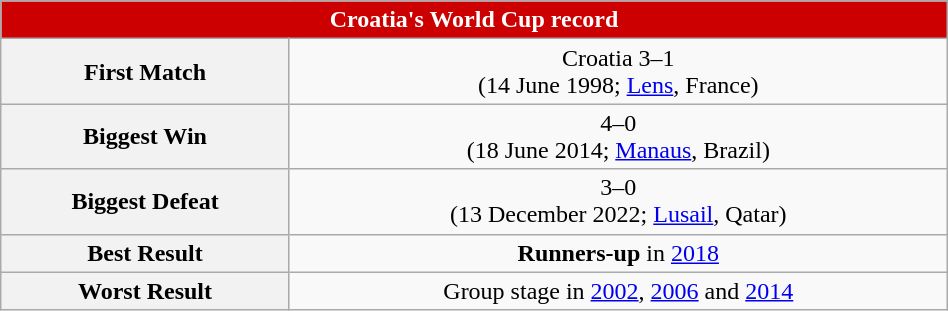<table class="wikitable collapsible collapsed" style="width:50%; text-align:center">
<tr>
<th style="background:#c00; color:white" colspan="2"><strong>Croatia's World Cup record</strong></th>
</tr>
<tr>
<th>First Match</th>
<td> Croatia 3–1 <br> (14 June 1998; <a href='#'>Lens</a>, France)</td>
</tr>
<tr>
<th>Biggest Win</th>
<td> 4–0 <br> (18 June 2014; <a href='#'>Manaus</a>, Brazil)</td>
</tr>
<tr>
<th>Biggest Defeat</th>
<td> 3–0 <br> (13 December 2022; <a href='#'>Lusail</a>, Qatar)</td>
</tr>
<tr>
<th>Best Result</th>
<td><strong>Runners-up</strong> in <a href='#'>2018</a></td>
</tr>
<tr>
<th>Worst Result</th>
<td>Group stage in <a href='#'>2002</a>, <a href='#'>2006</a> and <a href='#'>2014</a></td>
</tr>
</table>
